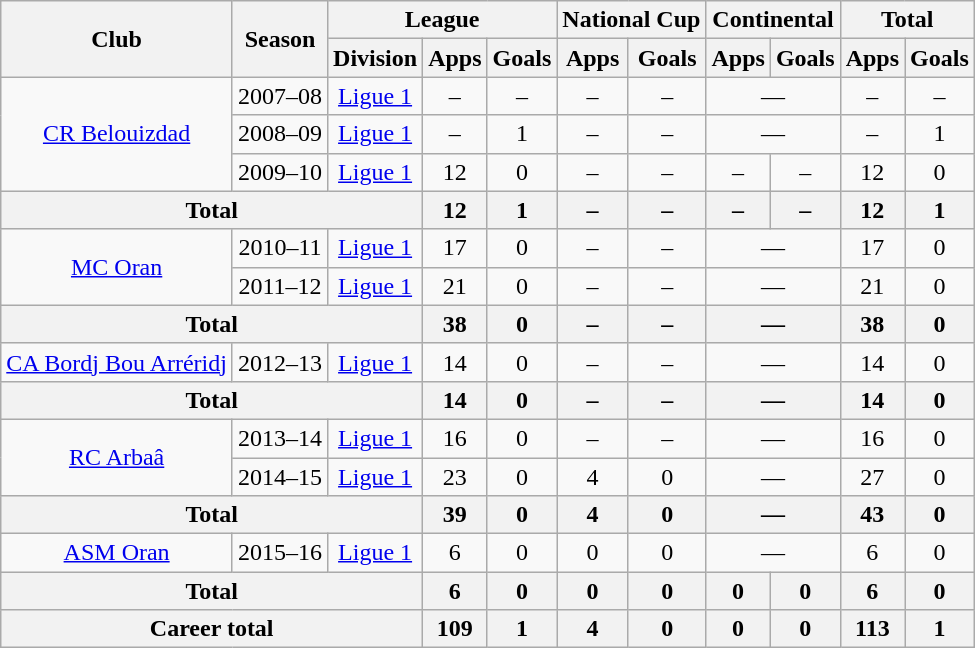<table class="wikitable" style="text-align: center;">
<tr>
<th rowspan="2">Club</th>
<th rowspan="2">Season</th>
<th colspan="3">League</th>
<th colspan="2">National Cup</th>
<th colspan="2">Continental</th>
<th colspan="2">Total</th>
</tr>
<tr>
<th>Division</th>
<th>Apps</th>
<th>Goals</th>
<th>Apps</th>
<th>Goals</th>
<th>Apps</th>
<th>Goals</th>
<th>Apps</th>
<th>Goals</th>
</tr>
<tr>
<td rowspan="3" valign="center"><a href='#'>CR Belouizdad</a></td>
<td>2007–08</td>
<td><a href='#'>Ligue 1</a></td>
<td>–</td>
<td>–</td>
<td>–</td>
<td>–</td>
<td colspan="2">—</td>
<td>–</td>
<td>–</td>
</tr>
<tr>
<td>2008–09</td>
<td><a href='#'>Ligue 1</a></td>
<td>–</td>
<td>1</td>
<td>–</td>
<td>–</td>
<td colspan="2">—</td>
<td>–</td>
<td>1</td>
</tr>
<tr>
<td>2009–10</td>
<td><a href='#'>Ligue 1</a></td>
<td>12</td>
<td>0</td>
<td>–</td>
<td>–</td>
<td>–</td>
<td>–</td>
<td>12</td>
<td>0</td>
</tr>
<tr>
<th colspan="3">Total</th>
<th>12</th>
<th>1</th>
<th>–</th>
<th>–</th>
<th>–</th>
<th>–</th>
<th>12</th>
<th>1</th>
</tr>
<tr>
<td rowspan="2" valign="center"><a href='#'>MC Oran</a></td>
<td>2010–11</td>
<td><a href='#'>Ligue 1</a></td>
<td>17</td>
<td>0</td>
<td>–</td>
<td>–</td>
<td colspan="2">—</td>
<td>17</td>
<td>0</td>
</tr>
<tr>
<td>2011–12</td>
<td><a href='#'>Ligue 1</a></td>
<td>21</td>
<td>0</td>
<td>–</td>
<td>–</td>
<td colspan="2">—</td>
<td>21</td>
<td>0</td>
</tr>
<tr>
<th colspan="3">Total</th>
<th>38</th>
<th>0</th>
<th>–</th>
<th>–</th>
<th colspan="2">—</th>
<th>38</th>
<th>0</th>
</tr>
<tr>
<td rowspan="1" valign="center"><a href='#'>CA Bordj Bou Arréridj</a></td>
<td>2012–13</td>
<td><a href='#'>Ligue 1</a></td>
<td>14</td>
<td>0</td>
<td>–</td>
<td>–</td>
<td colspan="2">—</td>
<td>14</td>
<td>0</td>
</tr>
<tr>
<th colspan="3">Total</th>
<th>14</th>
<th>0</th>
<th>–</th>
<th>–</th>
<th colspan="2">—</th>
<th>14</th>
<th>0</th>
</tr>
<tr>
<td rowspan="2" valign="center"><a href='#'>RC Arbaâ</a></td>
<td>2013–14</td>
<td><a href='#'>Ligue 1</a></td>
<td>16</td>
<td>0</td>
<td>–</td>
<td>–</td>
<td colspan="2">—</td>
<td>16</td>
<td>0</td>
</tr>
<tr>
<td>2014–15</td>
<td><a href='#'>Ligue 1</a></td>
<td>23</td>
<td>0</td>
<td>4</td>
<td>0</td>
<td colspan="2">—</td>
<td>27</td>
<td>0</td>
</tr>
<tr>
<th colspan="3">Total</th>
<th>39</th>
<th>0</th>
<th>4</th>
<th>0</th>
<th colspan="2">—</th>
<th>43</th>
<th>0</th>
</tr>
<tr>
<td rowspan="1" valign="center"><a href='#'>ASM Oran</a></td>
<td>2015–16</td>
<td><a href='#'>Ligue 1</a></td>
<td>6</td>
<td>0</td>
<td>0</td>
<td>0</td>
<td colspan="2">—</td>
<td>6</td>
<td>0</td>
</tr>
<tr>
<th colspan="3">Total</th>
<th>6</th>
<th>0</th>
<th>0</th>
<th>0</th>
<th>0</th>
<th>0</th>
<th>6</th>
<th>0</th>
</tr>
<tr>
<th colspan="3">Career total</th>
<th>109</th>
<th>1</th>
<th>4</th>
<th>0</th>
<th>0</th>
<th>0</th>
<th>113</th>
<th>1</th>
</tr>
</table>
